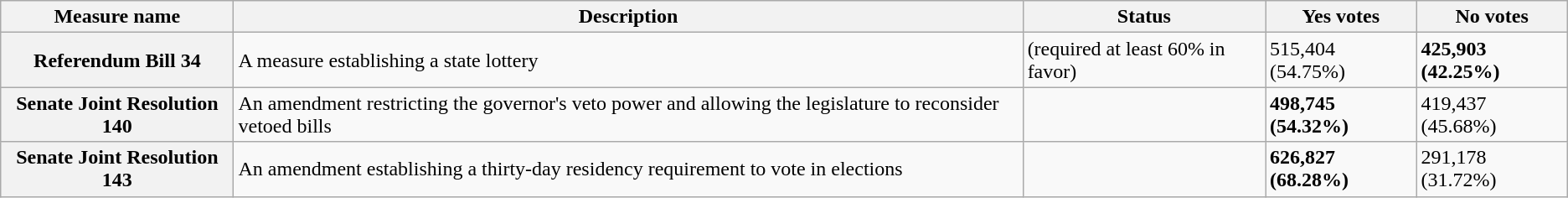<table class="wikitable sortable plainrowheaders">
<tr>
<th scope=col>Measure name</th>
<th scope=col class=unsortable>Description</th>
<th scope=col>Status</th>
<th scope=col>Yes votes</th>
<th scope=col>No votes</th>
</tr>
<tr>
<th scope=row>Referendum Bill 34</th>
<td>A measure establishing a state lottery</td>
<td> (required at least 60% in favor)</td>
<td>515,404 (54.75%)</td>
<td><strong>425,903 (42.25%)</strong></td>
</tr>
<tr>
<th scope=row>Senate Joint Resolution 140</th>
<td>An amendment restricting the governor's veto power and allowing the legislature to reconsider vetoed bills</td>
<td></td>
<td><strong>498,745 (54.32%)</strong></td>
<td>419,437 (45.68%)</td>
</tr>
<tr>
<th scope=row>Senate Joint Resolution 143</th>
<td>An amendment establishing a thirty-day residency requirement to vote in elections</td>
<td></td>
<td><strong>626,827 (68.28%)</strong></td>
<td>291,178 (31.72%)</td>
</tr>
</table>
